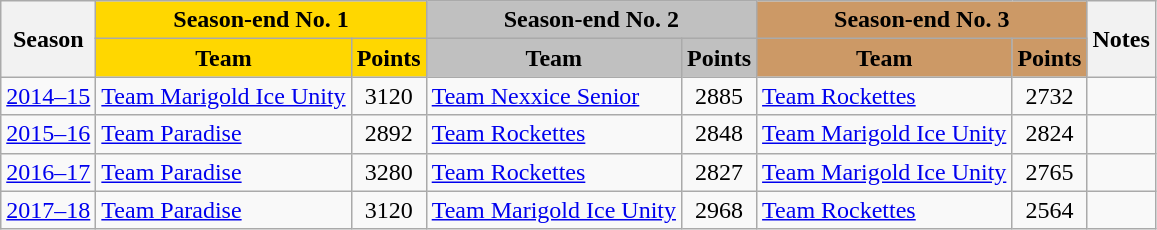<table class="wikitable sortable">
<tr>
<th rowspan="2">Season</th>
<th colspan="2" style="background-color: gold;">Season-end No. 1</th>
<th colspan="2" style="background-color: silver;">Season-end No. 2</th>
<th colspan="2" style="background-color: #cc9966;">Season-end No. 3</th>
<th rowspan="2">Notes</th>
</tr>
<tr>
<th style="background-color: gold;">Team</th>
<th style="background-color: gold;">Points</th>
<th style="background-color: silver;">Team</th>
<th style="background-color: silver;">Points</th>
<th style="background-color: #cc9966;">Team</th>
<th style="background-color: #cc9966;">Points</th>
</tr>
<tr>
<td><a href='#'>2014–15</a></td>
<td> <a href='#'>Team Marigold Ice Unity</a></td>
<td style="text-align: center;">3120</td>
<td> <a href='#'>Team Nexxice Senior</a></td>
<td style="text-align: center;">2885</td>
<td> <a href='#'>Team Rockettes</a></td>
<td style="text-align: center;">2732</td>
<td></td>
</tr>
<tr>
<td><a href='#'>2015–16</a></td>
<td> <a href='#'>Team Paradise</a></td>
<td style="text-align: center;">2892</td>
<td> <a href='#'>Team Rockettes</a></td>
<td style="text-align: center;">2848</td>
<td> <a href='#'>Team Marigold Ice Unity</a></td>
<td style="text-align: center;">2824</td>
<td></td>
</tr>
<tr>
<td><a href='#'>2016–17</a></td>
<td> <a href='#'>Team Paradise</a></td>
<td style="text-align: center;">3280</td>
<td> <a href='#'>Team Rockettes</a></td>
<td style="text-align: center;">2827</td>
<td> <a href='#'>Team Marigold Ice Unity</a></td>
<td style="text-align: center;">2765</td>
<td></td>
</tr>
<tr>
<td><a href='#'>2017–18</a></td>
<td> <a href='#'>Team Paradise</a></td>
<td style="text-align: center;">3120</td>
<td> <a href='#'>Team Marigold Ice Unity</a></td>
<td style="text-align: center;">2968</td>
<td> <a href='#'>Team Rockettes</a></td>
<td style="text-align: center;">2564</td>
<td></td>
</tr>
</table>
